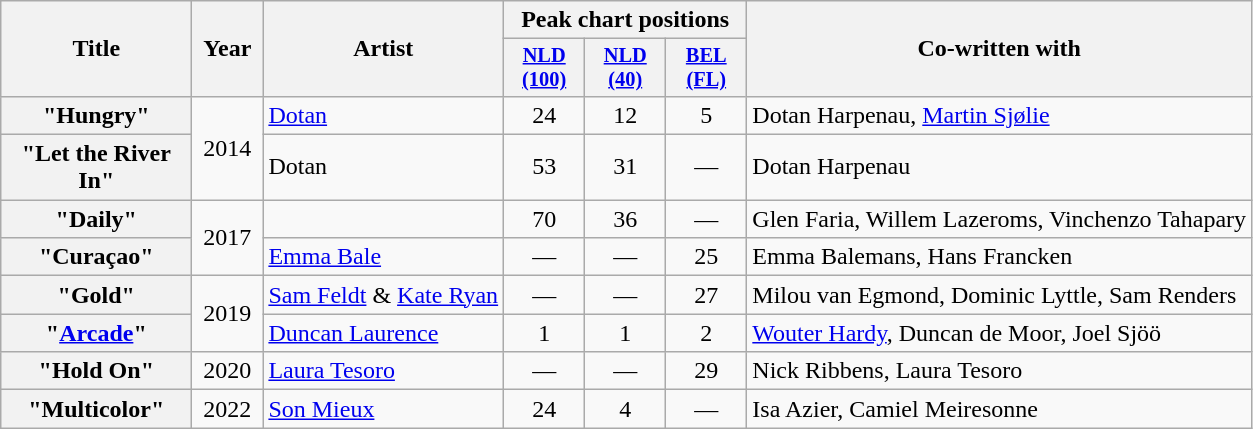<table class="wikitable plainrowheaders">
<tr>
<th scope="col" rowspan="2" width="120px">Title</th>
<th scope="col" rowspan="2" style="width:2.5em;">Year</th>
<th scope="col" rowspan="2">Artist</th>
<th scope="col" colspan="3">Peak chart positions</th>
<th scope="col" rowspan="2">Co-written with</th>
</tr>
<tr>
<th scope="col" style="width:3.5em;font-size:85%;"><a href='#'>NLD (100)</a></th>
<th scope="col" style="width:3.5em;font-size:85%;"><a href='#'>NLD (40)</a></th>
<th scope="col" style="width:3.5em;font-size:85%;"><a href='#'>BEL (FL)</a></th>
</tr>
<tr>
<th scope="row">"Hungry"</th>
<td rowspan="2" style="text-align:center">2014</td>
<td><a href='#'>Dotan</a></td>
<td style="text-align:center">24</td>
<td style="text-align:center">12</td>
<td style="text-align:center">5</td>
<td>Dotan Harpenau, <a href='#'>Martin Sjølie</a></td>
</tr>
<tr>
<th scope="row">"Let the River In"</th>
<td>Dotan</td>
<td style="text-align:center">53</td>
<td style="text-align:center">31</td>
<td style="text-align:center">—</td>
<td>Dotan Harpenau</td>
</tr>
<tr>
<th scope="row">"Daily"</th>
<td rowspan="2" style="text-align:center">2017</td>
<td></td>
<td style="text-align:center">70</td>
<td style="text-align:center">36</td>
<td style="text-align:center">—</td>
<td>Glen Faria, Willem Lazeroms, Vinchenzo Tahapary</td>
</tr>
<tr>
<th scope="row">"Curaçao"</th>
<td><a href='#'>Emma Bale</a></td>
<td style="text-align:center">—</td>
<td style="text-align:center">—</td>
<td style="text-align:center">25</td>
<td>Emma Balemans, Hans Francken</td>
</tr>
<tr>
<th scope="row">"Gold"</th>
<td rowspan="2" style="text-align:center">2019</td>
<td><a href='#'>Sam Feldt</a> & <a href='#'>Kate Ryan</a></td>
<td style="text-align:center">—</td>
<td style="text-align:center">—</td>
<td style="text-align:center">27</td>
<td>Milou van Egmond, Dominic Lyttle, Sam Renders</td>
</tr>
<tr>
<th scope="row">"<a href='#'>Arcade</a>"</th>
<td><a href='#'>Duncan Laurence</a></td>
<td style="text-align:center">1</td>
<td style="text-align:center">1</td>
<td style="text-align:center">2</td>
<td><a href='#'>Wouter Hardy</a>, Duncan de Moor, Joel Sjöö</td>
</tr>
<tr>
<th scope="row">"Hold On"</th>
<td style="text-align:center">2020</td>
<td><a href='#'>Laura Tesoro</a></td>
<td style="text-align:center">—</td>
<td style="text-align:center">—</td>
<td style="text-align:center">29</td>
<td>Nick Ribbens, Laura Tesoro</td>
</tr>
<tr>
<th scope="row">"Multicolor"</th>
<td style="text-align:center">2022</td>
<td><a href='#'>Son Mieux</a></td>
<td style="text-align:center">24</td>
<td style="text-align:center">4</td>
<td style="text-align:center">—</td>
<td>Isa Azier, Camiel Meiresonne</td>
</tr>
</table>
